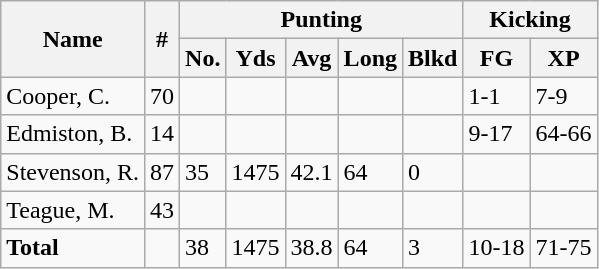<table class="wikitable" style="white-space:nowrap;">
<tr>
<th rowspan="2">Name</th>
<th rowspan="2">#</th>
<th colspan="5">Punting</th>
<th colspan="2">Kicking</th>
</tr>
<tr>
<th>No.</th>
<th>Yds</th>
<th>Avg</th>
<th>Long</th>
<th>Blkd</th>
<th>FG</th>
<th>XP</th>
</tr>
<tr>
<td>Cooper, C.</td>
<td>70</td>
<td></td>
<td></td>
<td></td>
<td></td>
<td></td>
<td>1-1</td>
<td>7-9</td>
</tr>
<tr>
<td>Edmiston, B.</td>
<td>14</td>
<td></td>
<td></td>
<td></td>
<td></td>
<td></td>
<td>9-17</td>
<td>64-66</td>
</tr>
<tr>
<td>Stevenson, R.</td>
<td>87</td>
<td>35</td>
<td>1475</td>
<td>42.1</td>
<td>64</td>
<td>0</td>
<td></td>
<td></td>
</tr>
<tr>
<td>Teague, M.</td>
<td>43</td>
<td></td>
<td></td>
<td></td>
<td></td>
<td></td>
<td></td>
<td></td>
</tr>
<tr>
<td><strong>Total</strong></td>
<td></td>
<td>38</td>
<td>1475</td>
<td>38.8</td>
<td>64</td>
<td>3</td>
<td>10-18</td>
<td>71-75</td>
</tr>
</table>
